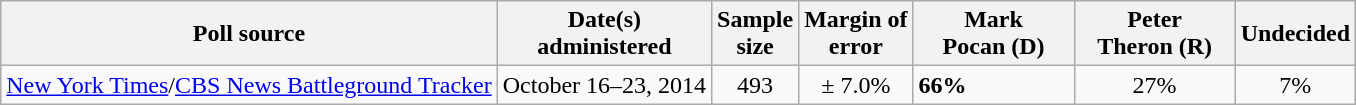<table class="wikitable">
<tr>
<th>Poll source</th>
<th>Date(s)<br>administered</th>
<th>Sample<br>size</th>
<th>Margin of<br>error</th>
<th style="width:100px;">Mark<br>Pocan (D)</th>
<th style="width:100px;">Peter<br>Theron (R)</th>
<th>Undecided</th>
</tr>
<tr>
<td><a href='#'>New York Times</a>/<a href='#'>CBS News Battleground Tracker</a></td>
<td align=center>October 16–23, 2014</td>
<td align=center>493</td>
<td align=center>± 7.0%</td>
<td><strong>66%</strong></td>
<td align=center>27%</td>
<td align=center>7%</td>
</tr>
</table>
